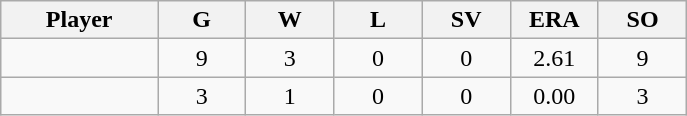<table class="wikitable sortable">
<tr>
<th bgcolor="#DDDDFF" width="16%">Player</th>
<th bgcolor="#DDDDFF" width="9%">G</th>
<th bgcolor="#DDDDFF" width="9%">W</th>
<th bgcolor="#DDDDFF" width="9%">L</th>
<th bgcolor="#DDDDFF" width="9%">SV</th>
<th bgcolor="#DDDDFF" width="9%">ERA</th>
<th bgcolor="#DDDDFF" width="9%">SO</th>
</tr>
<tr align="center">
<td></td>
<td>9</td>
<td>3</td>
<td>0</td>
<td>0</td>
<td>2.61</td>
<td>9</td>
</tr>
<tr align="center">
<td></td>
<td>3</td>
<td>1</td>
<td>0</td>
<td>0</td>
<td>0.00</td>
<td>3</td>
</tr>
</table>
